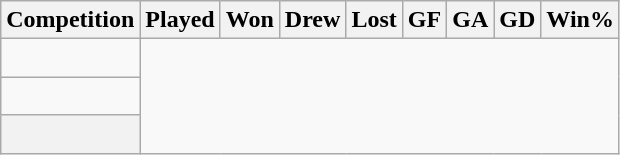<table class="wikitable sortable" style="text-align: center;">
<tr>
<th>Competition</th>
<th>Played</th>
<th>Won</th>
<th>Drew</th>
<th>Lost</th>
<th>GF</th>
<th>GA</th>
<th>GD</th>
<th>Win%</th>
</tr>
<tr>
<td align=left><br></td>
</tr>
<tr>
<td align=left><br></td>
</tr>
<tr class="sortbottom">
<th><br></th>
</tr>
</table>
